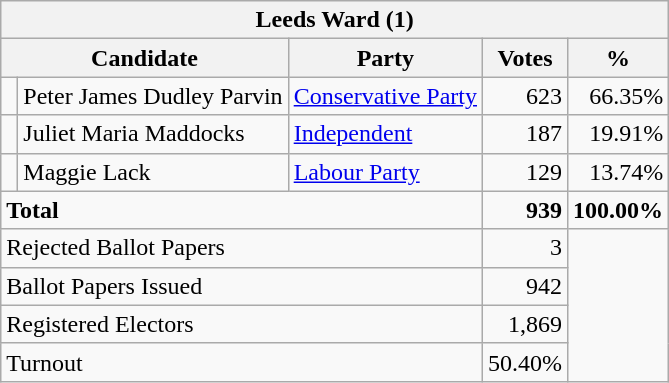<table class="wikitable" border="1" style="text-align:right; font-size:100%">
<tr>
<th align=center colspan=5>Leeds Ward (1)</th>
</tr>
<tr>
<th align=left colspan=2>Candidate</th>
<th align=left>Party</th>
<th align=center>Votes</th>
<th align=center>%</th>
</tr>
<tr>
<td bgcolor=> </td>
<td align=left>Peter James Dudley Parvin</td>
<td align=left><a href='#'>Conservative Party</a></td>
<td>623</td>
<td>66.35%</td>
</tr>
<tr>
<td></td>
<td align=left>Juliet Maria Maddocks</td>
<td align=left><a href='#'>Independent</a></td>
<td>187</td>
<td>19.91%</td>
</tr>
<tr>
<td bgcolor=> </td>
<td align=left>Maggie Lack</td>
<td align=left><a href='#'>Labour Party</a></td>
<td>129</td>
<td>13.74%</td>
</tr>
<tr>
<td align=left colspan=3><strong>Total</strong></td>
<td><strong>939</strong></td>
<td><strong>100.00%</strong></td>
</tr>
<tr>
<td align=left colspan=3>Rejected Ballot Papers</td>
<td>3</td>
<td rowspan=4></td>
</tr>
<tr>
<td align=left colspan=3>Ballot Papers Issued</td>
<td>942</td>
</tr>
<tr>
<td align=left colspan=3>Registered Electors</td>
<td>1,869</td>
</tr>
<tr>
<td align=left colspan=3>Turnout</td>
<td>50.40%</td>
</tr>
</table>
